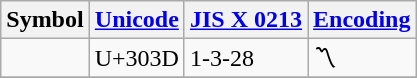<table class="wikitable">
<tr>
<th>Symbol</th>
<th><a href='#'>Unicode</a></th>
<th><a href='#'>JIS X 0213</a></th>
<th><a href='#'>Encoding</a></th>
</tr>
<tr>
<td></td>
<td>U+303D</td>
<td>1-3-28</td>
<td>&#12349;</td>
</tr>
<tr>
</tr>
</table>
